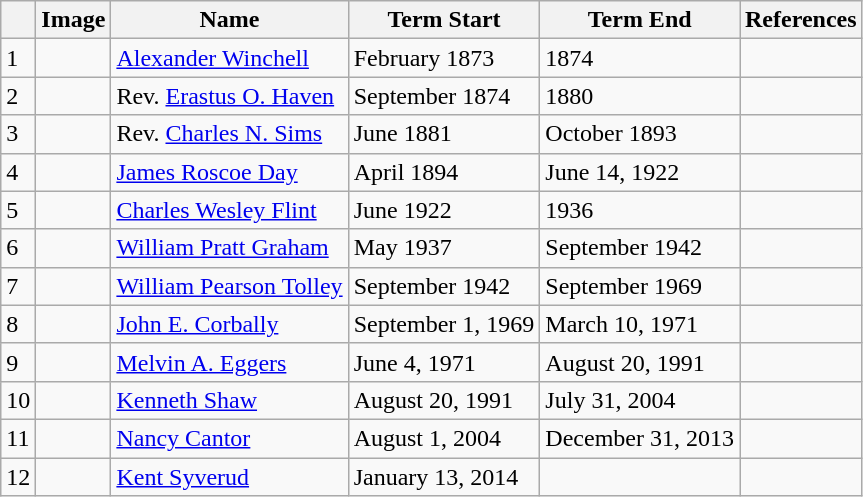<table class="wikitable">
<tr>
<th></th>
<th>Image</th>
<th>Name</th>
<th>Term Start</th>
<th>Term End</th>
<th>References</th>
</tr>
<tr>
<td>1</td>
<td></td>
<td><a href='#'>Alexander Winchell</a></td>
<td>February 1873</td>
<td>1874</td>
<td></td>
</tr>
<tr>
<td>2</td>
<td></td>
<td>Rev. <a href='#'>Erastus O. Haven</a></td>
<td>September 1874</td>
<td>1880</td>
<td></td>
</tr>
<tr>
<td>3</td>
<td></td>
<td>Rev. <a href='#'>Charles N. Sims</a></td>
<td>June 1881</td>
<td>October 1893</td>
<td></td>
</tr>
<tr>
<td>4</td>
<td></td>
<td><a href='#'>James Roscoe Day</a></td>
<td>April 1894</td>
<td>June 14, 1922</td>
<td></td>
</tr>
<tr>
<td>5</td>
<td></td>
<td><a href='#'>Charles Wesley Flint</a></td>
<td>June 1922</td>
<td>1936</td>
<td></td>
</tr>
<tr>
<td>6</td>
<td></td>
<td><a href='#'>William Pratt Graham</a></td>
<td>May 1937</td>
<td>September 1942</td>
<td></td>
</tr>
<tr>
<td>7</td>
<td></td>
<td><a href='#'>William Pearson Tolley</a></td>
<td>September 1942</td>
<td>September 1969</td>
<td></td>
</tr>
<tr>
<td>8</td>
<td></td>
<td><a href='#'>John E. Corbally</a></td>
<td>September 1, 1969</td>
<td>March 10, 1971</td>
<td></td>
</tr>
<tr>
<td>9</td>
<td></td>
<td><a href='#'>Melvin A. Eggers</a></td>
<td>June 4, 1971</td>
<td>August 20, 1991</td>
<td></td>
</tr>
<tr>
<td>10</td>
<td></td>
<td><a href='#'>Kenneth Shaw</a></td>
<td>August 20, 1991</td>
<td>July 31, 2004</td>
<td></td>
</tr>
<tr>
<td>11</td>
<td></td>
<td><a href='#'>Nancy Cantor</a></td>
<td>August 1, 2004</td>
<td>December 31, 2013</td>
<td></td>
</tr>
<tr>
<td>12</td>
<td></td>
<td><a href='#'>Kent Syverud</a></td>
<td>January 13, 2014</td>
<td></td>
<td></td>
</tr>
</table>
